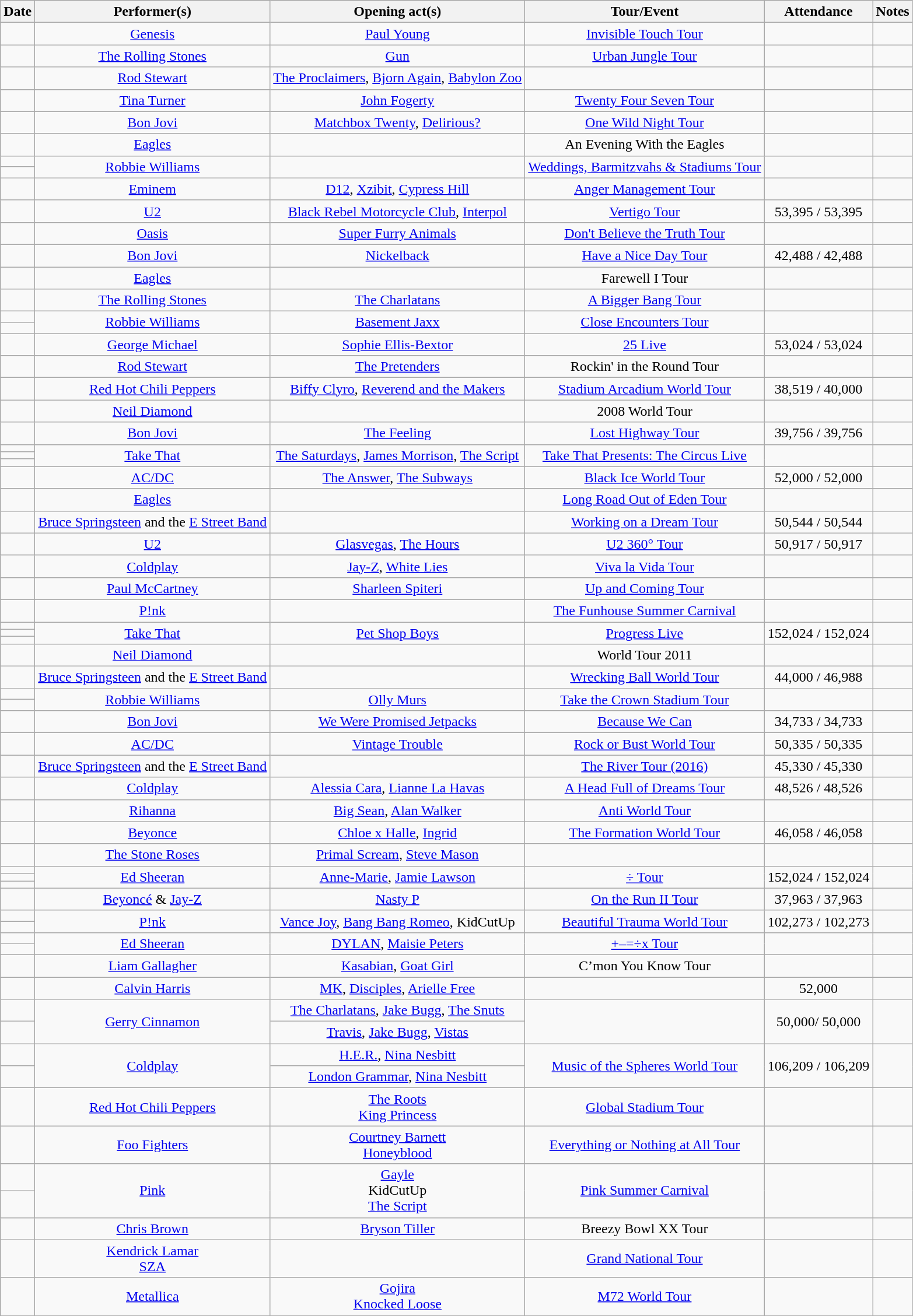<table class="wikitable collapsible" style="text-align:center;">
<tr>
<th>Date</th>
<th>Performer(s)</th>
<th>Opening act(s)</th>
<th>Tour/Event</th>
<th>Attendance<br></th>
<th>Notes</th>
</tr>
<tr>
<td></td>
<td><a href='#'>Genesis</a></td>
<td><a href='#'>Paul Young</a></td>
<td><a href='#'>Invisible Touch Tour</a></td>
<td></td>
<td></td>
</tr>
<tr>
<td></td>
<td><a href='#'>The Rolling Stones</a></td>
<td><a href='#'>Gun</a></td>
<td><a href='#'>Urban Jungle Tour</a></td>
<td></td>
<td></td>
</tr>
<tr>
<td></td>
<td><a href='#'>Rod Stewart</a></td>
<td><a href='#'>The Proclaimers</a>, <a href='#'>Bjorn Again</a>, <a href='#'>Babylon Zoo</a></td>
<td></td>
<td></td>
<td></td>
</tr>
<tr>
<td></td>
<td><a href='#'>Tina Turner</a></td>
<td><a href='#'>John Fogerty</a></td>
<td><a href='#'>Twenty Four Seven Tour</a></td>
<td></td>
<td></td>
</tr>
<tr>
<td></td>
<td><a href='#'>Bon Jovi</a></td>
<td><a href='#'>Matchbox Twenty</a>, <a href='#'>Delirious?</a></td>
<td><a href='#'>One Wild Night Tour</a></td>
<td></td>
<td></td>
</tr>
<tr>
<td></td>
<td><a href='#'>Eagles</a></td>
<td></td>
<td>An Evening With the Eagles</td>
<td></td>
<td></td>
</tr>
<tr>
<td></td>
<td rowspan='2'><a href='#'>Robbie Williams</a></td>
<td rowspan='2'></td>
<td rowspan='2'><a href='#'>Weddings, Barmitzvahs & Stadiums Tour</a></td>
<td rowspan='2'></td>
<td rowspan='2'></td>
</tr>
<tr>
<td></td>
</tr>
<tr>
<td></td>
<td><a href='#'>Eminem</a></td>
<td><a href='#'>D12</a>, <a href='#'>Xzibit</a>, <a href='#'>Cypress Hill</a></td>
<td><a href='#'>Anger Management Tour</a></td>
<td></td>
<td></td>
</tr>
<tr>
<td></td>
<td><a href='#'>U2</a></td>
<td><a href='#'>Black Rebel Motorcycle Club</a>, <a href='#'>Interpol</a></td>
<td><a href='#'>Vertigo Tour</a></td>
<td>53,395 / 53,395</td>
<td></td>
</tr>
<tr>
<td></td>
<td><a href='#'>Oasis</a></td>
<td><a href='#'>Super Furry Animals</a></td>
<td><a href='#'>Don't Believe the Truth Tour</a></td>
<td></td>
<td></td>
</tr>
<tr>
<td></td>
<td><a href='#'>Bon Jovi</a></td>
<td><a href='#'>Nickelback</a></td>
<td><a href='#'>Have a Nice Day Tour</a></td>
<td>42,488 / 42,488</td>
<td></td>
</tr>
<tr>
<td></td>
<td><a href='#'>Eagles</a></td>
<td></td>
<td>Farewell I Tour</td>
<td></td>
<td></td>
</tr>
<tr>
<td></td>
<td><a href='#'>The Rolling Stones</a></td>
<td><a href='#'>The Charlatans</a></td>
<td><a href='#'>A Bigger Bang Tour</a></td>
<td></td>
<td></td>
</tr>
<tr>
<td></td>
<td rowspan='2'><a href='#'>Robbie Williams</a></td>
<td rowspan='2'><a href='#'>Basement Jaxx</a></td>
<td rowspan='2'><a href='#'>Close Encounters Tour</a></td>
<td rowspan='2'></td>
<td rowspan='2'></td>
</tr>
<tr>
<td></td>
</tr>
<tr>
<td></td>
<td><a href='#'>George Michael</a></td>
<td><a href='#'>Sophie Ellis-Bextor</a></td>
<td><a href='#'>25 Live</a></td>
<td>53,024 / 53,024</td>
<td></td>
</tr>
<tr>
<td></td>
<td><a href='#'>Rod Stewart</a></td>
<td><a href='#'>The Pretenders</a></td>
<td>Rockin' in the Round Tour</td>
<td></td>
<td></td>
</tr>
<tr>
<td></td>
<td><a href='#'>Red Hot Chili Peppers</a></td>
<td><a href='#'>Biffy Clyro</a>, <a href='#'>Reverend and the Makers</a></td>
<td><a href='#'>Stadium Arcadium World Tour</a></td>
<td>38,519 / 40,000</td>
<td></td>
</tr>
<tr>
<td></td>
<td><a href='#'>Neil Diamond</a></td>
<td></td>
<td>2008 World Tour</td>
<td></td>
<td></td>
</tr>
<tr>
<td></td>
<td><a href='#'>Bon Jovi</a></td>
<td><a href='#'>The Feeling</a></td>
<td><a href='#'>Lost Highway Tour</a></td>
<td>39,756 / 39,756</td>
<td></td>
</tr>
<tr>
<td></td>
<td rowspan='3'><a href='#'>Take That</a></td>
<td rowspan='3'><a href='#'>The Saturdays</a>, <a href='#'>James Morrison</a>, <a href='#'>The Script</a></td>
<td rowspan='3'><a href='#'>Take That Presents: The Circus Live</a></td>
<td rowspan='3'></td>
<td rowspan='3'></td>
</tr>
<tr>
<td></td>
</tr>
<tr>
<td></td>
</tr>
<tr>
<td></td>
<td><a href='#'>AC/DC</a></td>
<td><a href='#'>The Answer</a>, <a href='#'>The Subways</a></td>
<td><a href='#'>Black Ice World Tour</a></td>
<td>52,000 / 52,000</td>
<td></td>
</tr>
<tr>
<td></td>
<td><a href='#'>Eagles</a></td>
<td></td>
<td><a href='#'>Long Road Out of Eden Tour</a></td>
<td></td>
<td></td>
</tr>
<tr>
<td></td>
<td><a href='#'>Bruce Springsteen</a> and the <a href='#'>E Street Band</a></td>
<td></td>
<td><a href='#'>Working on a Dream Tour</a></td>
<td>50,544 / 50,544</td>
<td></td>
</tr>
<tr>
<td></td>
<td><a href='#'>U2</a></td>
<td><a href='#'>Glasvegas</a>, <a href='#'>The Hours</a></td>
<td><a href='#'>U2 360° Tour</a></td>
<td>50,917 / 50,917</td>
<td></td>
</tr>
<tr>
<td></td>
<td><a href='#'>Coldplay</a></td>
<td><a href='#'>Jay-Z</a>, <a href='#'>White Lies</a></td>
<td><a href='#'>Viva la Vida Tour</a></td>
<td></td>
<td></td>
</tr>
<tr>
<td></td>
<td><a href='#'>Paul McCartney</a></td>
<td><a href='#'>Sharleen Spiteri</a></td>
<td><a href='#'>Up and Coming Tour</a></td>
<td></td>
<td></td>
</tr>
<tr>
<td></td>
<td><a href='#'>P!nk</a></td>
<td></td>
<td><a href='#'>The Funhouse Summer Carnival</a></td>
<td></td>
<td></td>
</tr>
<tr>
<td></td>
<td rowspan='3'><a href='#'>Take That</a></td>
<td rowspan='3'><a href='#'>Pet Shop Boys</a></td>
<td rowspan='3'><a href='#'>Progress Live</a></td>
<td rowspan='3'>152,024 / 152,024</td>
<td rowspan='3'></td>
</tr>
<tr>
<td></td>
</tr>
<tr>
<td></td>
</tr>
<tr>
<td></td>
<td><a href='#'>Neil Diamond</a></td>
<td></td>
<td>World Tour 2011</td>
<td></td>
<td></td>
</tr>
<tr>
<td></td>
<td><a href='#'>Bruce Springsteen</a> and the <a href='#'>E Street Band</a></td>
<td></td>
<td><a href='#'>Wrecking Ball World Tour</a></td>
<td>44,000 / 46,988</td>
<td></td>
</tr>
<tr>
<td></td>
<td rowspan='2'><a href='#'>Robbie Williams</a></td>
<td rowspan='2'><a href='#'>Olly Murs</a></td>
<td rowspan='2'><a href='#'>Take the Crown Stadium Tour</a></td>
<td rowspan='2'></td>
<td rowspan='2'></td>
</tr>
<tr>
<td></td>
</tr>
<tr>
<td></td>
<td><a href='#'>Bon Jovi</a></td>
<td><a href='#'>We Were Promised Jetpacks</a></td>
<td><a href='#'>Because We Can</a></td>
<td>34,733 / 34,733</td>
<td></td>
</tr>
<tr>
<td></td>
<td><a href='#'>AC/DC</a></td>
<td><a href='#'>Vintage Trouble</a></td>
<td><a href='#'>Rock or Bust World Tour</a></td>
<td>50,335 / 50,335</td>
<td></td>
</tr>
<tr>
<td></td>
<td><a href='#'>Bruce Springsteen</a> and the <a href='#'>E Street Band</a></td>
<td></td>
<td><a href='#'>The River Tour (2016)</a></td>
<td>45,330 / 45,330</td>
<td></td>
</tr>
<tr>
<td></td>
<td><a href='#'>Coldplay</a></td>
<td><a href='#'>Alessia Cara</a>, <a href='#'>Lianne La Havas</a></td>
<td><a href='#'>A Head Full of Dreams Tour</a></td>
<td>48,526 / 48,526</td>
<td></td>
</tr>
<tr>
<td></td>
<td><a href='#'>Rihanna</a></td>
<td><a href='#'>Big Sean</a>, <a href='#'>Alan Walker</a></td>
<td><a href='#'>Anti World Tour</a></td>
<td></td>
<td></td>
</tr>
<tr>
<td></td>
<td><a href='#'>Beyonce</a></td>
<td><a href='#'>Chloe x Halle</a>, <a href='#'>Ingrid</a></td>
<td><a href='#'>The Formation World Tour</a></td>
<td>46,058 / 46,058</td>
<td></td>
</tr>
<tr>
<td></td>
<td><a href='#'>The Stone Roses</a></td>
<td><a href='#'>Primal Scream</a>, <a href='#'>Steve Mason</a></td>
<td></td>
<td></td>
<td></td>
</tr>
<tr>
<td></td>
<td rowspan='3'><a href='#'>Ed Sheeran</a></td>
<td rowspan='3'><a href='#'>Anne-Marie</a>, <a href='#'>Jamie Lawson</a></td>
<td rowspan='3'><a href='#'>÷ Tour</a></td>
<td rowspan='3'>152,024 / 152,024</td>
<td rowspan='3'></td>
</tr>
<tr>
<td></td>
</tr>
<tr>
<td></td>
</tr>
<tr>
<td></td>
<td><a href='#'>Beyoncé</a> & <a href='#'>Jay-Z</a></td>
<td><a href='#'>Nasty P</a></td>
<td><a href='#'>On the Run II Tour</a></td>
<td>37,963 / 37,963</td>
<td></td>
</tr>
<tr>
<td></td>
<td rowspan='2'><a href='#'>P!nk</a></td>
<td rowspan='2'><a href='#'>Vance Joy</a>, <a href='#'>Bang Bang Romeo</a>, KidCutUp</td>
<td rowspan='2'><a href='#'>Beautiful Trauma World Tour</a></td>
<td rowspan='2'>102,273 / 102,273</td>
<td rowspan='2'></td>
</tr>
<tr>
<td></td>
</tr>
<tr>
<td></td>
<td rowspan='2'><a href='#'>Ed Sheeran</a></td>
<td rowspan='2'><a href='#'>DYLAN</a>, <a href='#'>Maisie Peters</a></td>
<td rowspan='2'><a href='#'>+–=÷x Tour</a></td>
<td rowspan='2'></td>
<td rowspan='2'></td>
</tr>
<tr>
<td></td>
</tr>
<tr>
<td></td>
<td><a href='#'>Liam Gallagher</a></td>
<td><a href='#'>Kasabian</a>, <a href='#'>Goat Girl</a></td>
<td>C’mon You Know Tour</td>
<td></td>
<td></td>
</tr>
<tr>
<td></td>
<td><a href='#'>Calvin Harris</a></td>
<td><a href='#'>MK</a>, <a href='#'>Disciples</a>, <a href='#'>Arielle Free</a></td>
<td></td>
<td>52,000</td>
<td></td>
</tr>
<tr>
<td></td>
<td rowspan=2><a href='#'>Gerry Cinnamon</a></td>
<td><a href='#'>The Charlatans</a>, <a href='#'>Jake Bugg</a>, <a href='#'>The Snuts</a></td>
<td rowspan=2></td>
<td rowspan=2>50,000/ 50,000</td>
<td rowspan=2></td>
</tr>
<tr>
<td></td>
<td><a href='#'>Travis</a>, <a href='#'>Jake Bugg</a>, <a href='#'>Vistas</a></td>
</tr>
<tr>
<td></td>
<td rowspan=2><a href='#'>Coldplay</a></td>
<td><a href='#'>H.E.R.</a>, <a href='#'>Nina Nesbitt</a></td>
<td rowspan=2><a href='#'>Music of the Spheres World Tour</a></td>
<td rowspan=2>106,209 / 106,209</td>
<td rowspan=2></td>
</tr>
<tr>
<td></td>
<td><a href='#'>London Grammar</a>, <a href='#'>Nina Nesbitt</a></td>
</tr>
<tr>
<td></td>
<td><a href='#'>Red Hot Chili Peppers</a></td>
<td><a href='#'>The Roots</a> <br> <a href='#'>King Princess</a></td>
<td><a href='#'>Global Stadium Tour</a></td>
<td></td>
<td></td>
</tr>
<tr>
<td></td>
<td><a href='#'>Foo Fighters</a></td>
<td><a href='#'>Courtney Barnett</a> <br> <a href='#'>Honeyblood</a></td>
<td><a href='#'>Everything or Nothing at All Tour</a></td>
<td></td>
<td></td>
</tr>
<tr>
<td></td>
<td rowspan=2><a href='#'>Pink</a></td>
<td rowspan=2><a href='#'>Gayle</a><br>KidCutUp<br><a href='#'>The Script</a></td>
<td rowspan=2><a href='#'>Pink Summer Carnival</a></td>
<td rowspan=2></td>
<td rowspan=2></td>
</tr>
<tr>
<td></td>
</tr>
<tr>
<td></td>
<td><a href='#'>Chris Brown</a></td>
<td><a href='#'>Bryson Tiller</a></td>
<td>Breezy Bowl XX Tour</td>
<td></td>
<td></td>
</tr>
<tr>
<td></td>
<td><a href='#'>Kendrick Lamar</a><br><a href='#'>SZA</a></td>
<td></td>
<td><a href='#'>Grand National Tour</a></td>
<td></td>
<td></td>
</tr>
<tr>
<td></td>
<td><a href='#'>Metallica</a></td>
<td><a href='#'>Gojira</a><br><a href='#'>Knocked Loose</a></td>
<td><a href='#'>M72 World Tour</a></td>
<td></td>
<td></td>
</tr>
<tr>
</tr>
</table>
